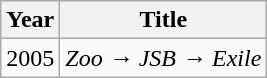<table class="wikitable">
<tr>
<th>Year</th>
<th>Title</th>
</tr>
<tr>
<td>2005</td>
<td><em>Zoo → JSB → Exile</em></td>
</tr>
</table>
